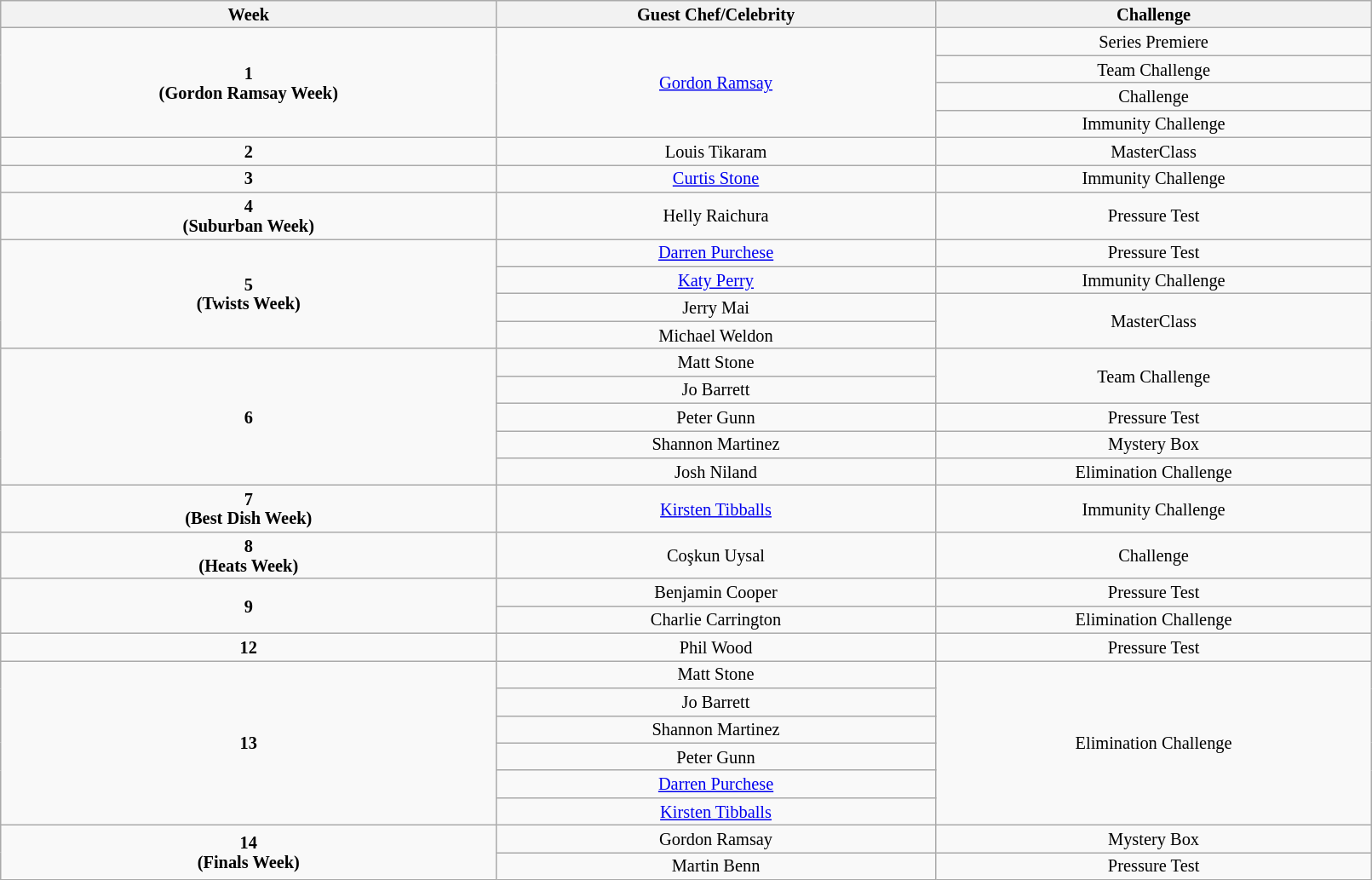<table class="wikitable" style="text-align:center; width:85%; font-size:85%; line-height:15px">
<tr>
<th>Week</th>
<th>Guest Chef/Celebrity</th>
<th>Challenge</th>
</tr>
<tr>
<td rowspan="4"><strong>1<br>(Gordon Ramsay Week)</strong></td>
<td rowspan="4"><a href='#'>Gordon Ramsay</a></td>
<td>Series Premiere</td>
</tr>
<tr>
<td>Team Challenge</td>
</tr>
<tr>
<td>Challenge</td>
</tr>
<tr>
<td>Immunity Challenge</td>
</tr>
<tr>
<td><strong>2</strong></td>
<td>Louis Tikaram</td>
<td>MasterClass</td>
</tr>
<tr>
<td><strong>3</strong></td>
<td><a href='#'>Curtis Stone</a></td>
<td>Immunity Challenge</td>
</tr>
<tr>
<td><strong>4<br>(Suburban Week)</strong></td>
<td>Helly Raichura</td>
<td>Pressure Test</td>
</tr>
<tr>
<td rowspan="4"><strong>5<br>(Twists Week)</strong></td>
<td><a href='#'>Darren Purchese</a></td>
<td>Pressure Test</td>
</tr>
<tr>
<td><a href='#'>Katy Perry</a></td>
<td>Immunity Challenge</td>
</tr>
<tr>
<td>Jerry Mai</td>
<td rowspan="2">MasterClass</td>
</tr>
<tr>
<td>Michael Weldon</td>
</tr>
<tr>
<td rowspan="5"><strong>6</strong></td>
<td>Matt Stone</td>
<td rowspan="2">Team Challenge</td>
</tr>
<tr>
<td>Jo Barrett</td>
</tr>
<tr>
<td>Peter Gunn</td>
<td>Pressure Test</td>
</tr>
<tr>
<td>Shannon Martinez</td>
<td>Mystery Box</td>
</tr>
<tr>
<td>Josh Niland</td>
<td>Elimination Challenge</td>
</tr>
<tr>
<td><strong>7<br>(Best Dish Week)</strong></td>
<td><a href='#'>Kirsten Tibballs</a></td>
<td>Immunity Challenge</td>
</tr>
<tr>
<td><strong>8<br>(Heats Week)</strong></td>
<td>Coşkun Uysal</td>
<td>Challenge</td>
</tr>
<tr>
<td rowspan="2"><strong>9</strong></td>
<td>Benjamin Cooper</td>
<td>Pressure Test</td>
</tr>
<tr>
<td>Charlie Carrington</td>
<td>Elimination Challenge</td>
</tr>
<tr>
<td><strong>12</strong></td>
<td>Phil Wood</td>
<td>Pressure Test</td>
</tr>
<tr>
<td rowspan="6"><strong>13</strong></td>
<td>Matt Stone</td>
<td rowspan="6">Elimination Challenge</td>
</tr>
<tr>
<td>Jo Barrett</td>
</tr>
<tr>
<td>Shannon Martinez</td>
</tr>
<tr>
<td>Peter Gunn</td>
</tr>
<tr>
<td><a href='#'>Darren Purchese</a></td>
</tr>
<tr>
<td><a href='#'>Kirsten Tibballs</a></td>
</tr>
<tr>
<td rowspan="5"><strong>14</strong><br><strong>(Finals Week)</strong></td>
<td>Gordon Ramsay</td>
<td>Mystery Box</td>
</tr>
<tr>
<td>Martin Benn</td>
<td>Pressure Test</td>
</tr>
</table>
